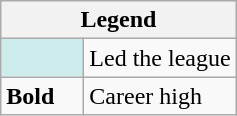<table class="wikitable mw-collapsible">
<tr>
<th colspan="2">Legend</th>
</tr>
<tr>
<td style="background:#cfecec; width:3em;"></td>
<td>Led the league</td>
</tr>
<tr>
<td><strong>Bold</strong></td>
<td>Career high</td>
</tr>
</table>
